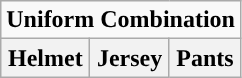<table class="wikitable">
<tr>
<td align="center" Colspan="3"><strong>Uniform Combination</strong></td>
</tr>
<tr align="center">
<th>Helmet</th>
<th>Jersey</th>
<th>Pants</th>
</tr>
</table>
